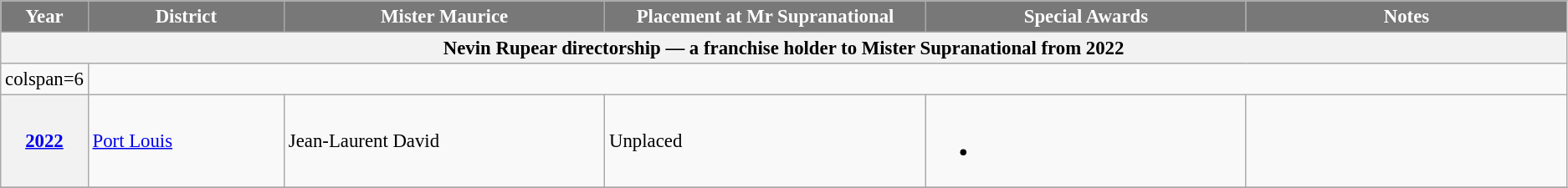<table class="wikitable " style="font-size: 95%;">
<tr>
<th width="60" style="background-color:#787878;color:#FFFFFF;">Year</th>
<th width="150" style="background-color:#787878;color:#FFFFFF;">District</th>
<th width="250" style="background-color:#787878;color:#FFFFFF;">Mister Maurice</th>
<th width="250" style="background-color:#787878;color:#FFFFFF;">Placement at Mr Supranational</th>
<th width="250" style="background-color:#787878;color:#FFFFFF;">Special Awards</th>
<th width="250" style="background-color:#787878;color:#FFFFFF;">Notes</th>
</tr>
<tr>
<th colspan="6">Nevin Rupear directorship — a franchise holder to Mister Supranational from 2022</th>
</tr>
<tr>
<td>colspan=6 </td>
</tr>
<tr>
<th><a href='#'>2022</a></th>
<td><a href='#'>Port Louis</a></td>
<td>Jean-Laurent David</td>
<td>Unplaced</td>
<td align="left"><br><ul><li></li></ul></td>
<td></td>
</tr>
<tr>
</tr>
</table>
